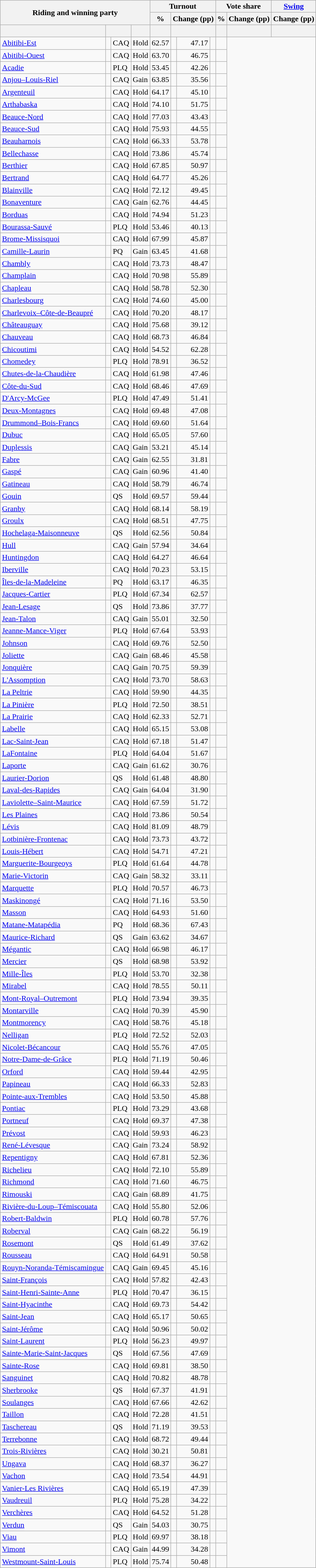<table class="wikitable sortable" style="text-align:right">
<tr>
<th rowspan="2" colspan="4">Riding and winning party</th>
<th colspan="4">Turnout</th>
<th colspan="4">Vote share</th>
<th colspan="3"><a href='#'>Swing</a></th>
</tr>
<tr>
<th>%</th>
<th colspan="3">Change (pp)</th>
<th>%</th>
<th colspan="3">Change (pp)</th>
<th colspan="3">Change (pp)</th>
</tr>
<tr>
<th> </th>
<th colspan="2"></th>
<th></th>
<th></th>
<th colspan="3"></th>
<th></th>
<th colspan="3"></th>
<th colspan="3"></th>
</tr>
<tr>
<td style="text-align:left;"><a href='#'>Abitibi-Est</a></td>
<td> </td>
<td style="text-align:left;">CAQ</td>
<td style="text-align:left">Hold</td>
<td>62.57</td>
<td></td>
<td>47.17</td>
<td></td>
<td></td>
</tr>
<tr>
<td style="text-align:left;"><a href='#'>Abitibi-Ouest</a></td>
<td> </td>
<td style="text-align:left;">CAQ</td>
<td style="text-align:left">Hold</td>
<td>63.70</td>
<td></td>
<td>46.75</td>
<td></td>
<td></td>
</tr>
<tr>
<td style="text-align:left;"><a href='#'>Acadie</a></td>
<td> </td>
<td style="text-align:left;">PLQ</td>
<td style="text-align:left">Hold</td>
<td>53.45</td>
<td></td>
<td>42.26</td>
<td></td>
<td></td>
</tr>
<tr>
<td style="text-align:left;"><a href='#'>Anjou–Louis-Riel</a></td>
<td> </td>
<td style="text-align:left;">CAQ</td>
<td style="text-align:left">Gain</td>
<td>63.85</td>
<td></td>
<td>35.56</td>
<td></td>
<td></td>
</tr>
<tr>
<td style="text-align:left;"><a href='#'>Argenteuil</a></td>
<td> </td>
<td style="text-align:left;">CAQ</td>
<td style="text-align:left">Hold</td>
<td>64.17</td>
<td></td>
<td>45.10</td>
<td></td>
<td></td>
</tr>
<tr>
<td style="text-align:left;"><a href='#'>Arthabaska</a></td>
<td> </td>
<td style="text-align:left;">CAQ</td>
<td style="text-align:left">Hold</td>
<td>74.10</td>
<td></td>
<td>51.75</td>
<td></td>
<td></td>
</tr>
<tr>
<td style="text-align:left;"><a href='#'>Beauce-Nord</a></td>
<td> </td>
<td style="text-align:left;">CAQ</td>
<td style="text-align:left">Hold</td>
<td>77.03</td>
<td></td>
<td>43.43</td>
<td></td>
<td></td>
</tr>
<tr>
<td style="text-align:left;"><a href='#'>Beauce-Sud</a></td>
<td> </td>
<td style="text-align:left;">CAQ</td>
<td style="text-align:left">Hold</td>
<td>75.93</td>
<td></td>
<td>44.55</td>
<td></td>
<td></td>
</tr>
<tr>
<td style="text-align:left;"><a href='#'>Beauharnois</a></td>
<td> </td>
<td style="text-align:left;">CAQ</td>
<td style="text-align:left">Hold</td>
<td>66.33</td>
<td></td>
<td>53.78</td>
<td></td>
<td></td>
</tr>
<tr>
<td style="text-align:left;"><a href='#'>Bellechasse</a></td>
<td> </td>
<td style="text-align:left;">CAQ</td>
<td style="text-align:left">Hold</td>
<td>73.86</td>
<td></td>
<td>45.74</td>
<td></td>
<td></td>
</tr>
<tr>
<td style="text-align:left;"><a href='#'>Berthier</a></td>
<td> </td>
<td style="text-align:left;">CAQ</td>
<td style="text-align:left">Hold</td>
<td>67.85</td>
<td></td>
<td>50.97</td>
<td></td>
<td></td>
</tr>
<tr>
<td style="text-align:left;"><a href='#'>Bertrand</a></td>
<td> </td>
<td style="text-align:left;">CAQ</td>
<td style="text-align:left">Hold</td>
<td>64.77</td>
<td></td>
<td>45.26</td>
<td></td>
<td></td>
</tr>
<tr>
<td style="text-align:left;"><a href='#'>Blainville</a></td>
<td> </td>
<td style="text-align:left;">CAQ</td>
<td style="text-align:left">Hold</td>
<td>72.12</td>
<td></td>
<td>49.45</td>
<td></td>
<td></td>
</tr>
<tr>
<td style="text-align:left;"><a href='#'>Bonaventure</a></td>
<td> </td>
<td style="text-align:left;">CAQ</td>
<td style="text-align:left">Gain</td>
<td>62.76</td>
<td></td>
<td>44.45</td>
<td></td>
<td></td>
</tr>
<tr>
<td style="text-align:left;"><a href='#'>Borduas</a></td>
<td> </td>
<td style="text-align:left;">CAQ</td>
<td style="text-align:left">Hold</td>
<td>74.94</td>
<td></td>
<td>51.23</td>
<td></td>
<td></td>
</tr>
<tr>
<td style="text-align:left;"><a href='#'>Bourassa-Sauvé</a></td>
<td> </td>
<td style="text-align:left;">PLQ</td>
<td style="text-align:left">Hold</td>
<td>53.46</td>
<td></td>
<td>40.13</td>
<td></td>
<td></td>
</tr>
<tr>
<td style="text-align:left;"><a href='#'>Brome-Missisquoi</a></td>
<td> </td>
<td style="text-align:left;">CAQ</td>
<td style="text-align:left">Hold</td>
<td>67.99</td>
<td></td>
<td>45.87</td>
<td></td>
<td></td>
</tr>
<tr>
<td style="text-align:left;"><a href='#'>Camille-Laurin</a></td>
<td> </td>
<td style="text-align:left;">PQ</td>
<td style="text-align:left">Gain</td>
<td>63.45</td>
<td></td>
<td>41.68</td>
<td></td>
<td></td>
</tr>
<tr>
<td style="text-align:left;"><a href='#'>Chambly</a></td>
<td> </td>
<td style="text-align:left;">CAQ</td>
<td style="text-align:left">Hold</td>
<td>73.73</td>
<td></td>
<td>48.47</td>
<td></td>
<td></td>
</tr>
<tr>
<td style="text-align:left;"><a href='#'>Champlain</a></td>
<td> </td>
<td style="text-align:left;">CAQ</td>
<td style="text-align:left">Hold</td>
<td>70.98</td>
<td></td>
<td>55.89</td>
<td></td>
<td></td>
</tr>
<tr>
<td style="text-align:left;"><a href='#'>Chapleau</a></td>
<td> </td>
<td style="text-align:left;">CAQ</td>
<td style="text-align:left">Hold</td>
<td>58.78</td>
<td></td>
<td>52.30</td>
<td></td>
<td></td>
</tr>
<tr>
<td style="text-align:left;"><a href='#'>Charlesbourg</a></td>
<td> </td>
<td style="text-align:left;">CAQ</td>
<td style="text-align:left">Hold</td>
<td>74.60</td>
<td></td>
<td>45.00</td>
<td></td>
<td></td>
</tr>
<tr>
<td style="text-align:left;"><a href='#'>Charlevoix–Côte-de-Beaupré</a></td>
<td> </td>
<td style="text-align:left;">CAQ</td>
<td style="text-align:left">Hold</td>
<td>70.20</td>
<td></td>
<td>48.17</td>
<td></td>
<td></td>
</tr>
<tr>
<td style="text-align:left;"><a href='#'>Châteauguay</a></td>
<td> </td>
<td style="text-align:left;">CAQ</td>
<td style="text-align:left">Hold</td>
<td>75.68</td>
<td></td>
<td>39.12</td>
<td></td>
<td></td>
</tr>
<tr>
<td style="text-align:left;"><a href='#'>Chauveau</a></td>
<td> </td>
<td style="text-align:left;">CAQ</td>
<td style="text-align:left">Hold</td>
<td>68.73</td>
<td></td>
<td>46.84</td>
<td></td>
<td></td>
</tr>
<tr>
<td style="text-align:left;"><a href='#'>Chicoutimi</a></td>
<td> </td>
<td style="text-align:left;">CAQ</td>
<td style="text-align:left">Hold</td>
<td>54.52</td>
<td></td>
<td>62.28</td>
<td></td>
<td></td>
</tr>
<tr>
<td style="text-align:left;"><a href='#'>Chomedey</a></td>
<td> </td>
<td style="text-align:left;">PLQ</td>
<td style="text-align:left">Hold</td>
<td>78.91</td>
<td></td>
<td>36.52</td>
<td></td>
<td></td>
</tr>
<tr>
<td style="text-align:left;"><a href='#'>Chutes-de-la-Chaudière</a></td>
<td> </td>
<td style="text-align:left;">CAQ</td>
<td style="text-align:left">Hold</td>
<td>61.98</td>
<td></td>
<td>47.46</td>
<td></td>
<td></td>
</tr>
<tr>
<td style="text-align:left;"><a href='#'>Côte-du-Sud</a></td>
<td> </td>
<td style="text-align:left;">CAQ</td>
<td style="text-align:left">Hold</td>
<td>68.46</td>
<td></td>
<td>47.69</td>
<td></td>
<td></td>
</tr>
<tr>
<td style="text-align:left;"><a href='#'>D'Arcy-McGee</a></td>
<td> </td>
<td style="text-align:left;">PLQ</td>
<td style="text-align:left">Hold</td>
<td>47.49</td>
<td></td>
<td>51.41</td>
<td></td>
<td></td>
</tr>
<tr>
<td style="text-align:left;"><a href='#'>Deux-Montagnes</a></td>
<td> </td>
<td style="text-align:left;">CAQ</td>
<td style="text-align:left">Hold</td>
<td>69.48</td>
<td></td>
<td>47.08</td>
<td></td>
<td></td>
</tr>
<tr>
<td style="text-align:left;"><a href='#'>Drummond–Bois-Francs</a></td>
<td> </td>
<td style="text-align:left;">CAQ</td>
<td style="text-align:left">Hold</td>
<td>69.60</td>
<td></td>
<td>51.64</td>
<td></td>
<td></td>
</tr>
<tr>
<td style="text-align:left;"><a href='#'>Dubuc</a></td>
<td> </td>
<td style="text-align:left;">CAQ</td>
<td style="text-align:left">Hold</td>
<td>65.05</td>
<td></td>
<td>57.60</td>
<td></td>
<td></td>
</tr>
<tr>
<td style="text-align:left;"><a href='#'>Duplessis</a></td>
<td> </td>
<td style="text-align:left;">CAQ</td>
<td style="text-align:left">Gain</td>
<td>53.21</td>
<td></td>
<td>45.14</td>
<td></td>
<td></td>
</tr>
<tr>
<td style="text-align:left;"><a href='#'>Fabre</a></td>
<td> </td>
<td style="text-align:left;">CAQ</td>
<td style="text-align:left">Gain</td>
<td>62.55</td>
<td></td>
<td>31.81</td>
<td></td>
<td></td>
</tr>
<tr>
<td style="text-align:left;"><a href='#'>Gaspé</a></td>
<td> </td>
<td style="text-align:left;">CAQ</td>
<td style="text-align:left">Gain</td>
<td>60.96</td>
<td></td>
<td>41.40</td>
<td></td>
<td></td>
</tr>
<tr>
<td style="text-align:left;"><a href='#'>Gatineau</a></td>
<td> </td>
<td style="text-align:left;">CAQ</td>
<td style="text-align:left">Hold</td>
<td>58.79</td>
<td></td>
<td>46.74</td>
<td></td>
<td></td>
</tr>
<tr>
<td style="text-align:left;"><a href='#'>Gouin</a></td>
<td> </td>
<td style="text-align:left;">QS</td>
<td style="text-align:left">Hold</td>
<td>69.57</td>
<td></td>
<td>59.44</td>
<td></td>
<td></td>
</tr>
<tr>
<td style="text-align:left;"><a href='#'>Granby</a></td>
<td> </td>
<td style="text-align:left;">CAQ</td>
<td style="text-align:left">Hold</td>
<td>68.14</td>
<td></td>
<td>58.19</td>
<td></td>
<td></td>
</tr>
<tr>
<td style="text-align:left;"><a href='#'>Groulx</a></td>
<td> </td>
<td style="text-align:left;">CAQ</td>
<td style="text-align:left">Hold</td>
<td>68.51</td>
<td></td>
<td>47.75</td>
<td></td>
<td></td>
</tr>
<tr>
<td style="text-align:left;"><a href='#'>Hochelaga-Maisonneuve</a></td>
<td> </td>
<td style="text-align:left;">QS</td>
<td style="text-align:left">Hold</td>
<td>62.56</td>
<td></td>
<td>50.84</td>
<td></td>
<td></td>
</tr>
<tr>
<td style="text-align:left;"><a href='#'>Hull</a></td>
<td> </td>
<td style="text-align:left;">CAQ</td>
<td style="text-align:left">Gain</td>
<td>57.94</td>
<td></td>
<td>34.64</td>
<td></td>
<td></td>
</tr>
<tr>
<td style="text-align:left;"><a href='#'>Huntingdon</a></td>
<td> </td>
<td style="text-align:left;">CAQ</td>
<td style="text-align:left">Hold</td>
<td>64.27</td>
<td></td>
<td>46.64</td>
<td></td>
<td></td>
</tr>
<tr>
<td style="text-align:left;"><a href='#'>Iberville</a></td>
<td> </td>
<td style="text-align:left;">CAQ</td>
<td style="text-align:left">Hold</td>
<td>70.23</td>
<td></td>
<td>53.15</td>
<td></td>
<td></td>
</tr>
<tr>
<td style="text-align:left;"><a href='#'>Îles-de-la-Madeleine</a></td>
<td> </td>
<td style="text-align:left;">PQ</td>
<td style="text-align:left">Hold</td>
<td>63.17</td>
<td></td>
<td>46.35</td>
<td></td>
<td></td>
</tr>
<tr>
<td style="text-align:left;"><a href='#'>Jacques-Cartier</a></td>
<td> </td>
<td style="text-align:left;">PLQ</td>
<td style="text-align:left">Hold</td>
<td>67.34</td>
<td></td>
<td>62.57</td>
<td></td>
<td></td>
</tr>
<tr>
<td style="text-align:left;"><a href='#'>Jean-Lesage</a></td>
<td> </td>
<td style="text-align:left;">QS</td>
<td style="text-align:left">Hold</td>
<td>73.86</td>
<td></td>
<td>37.77</td>
<td></td>
<td></td>
</tr>
<tr>
<td style="text-align:left;"><a href='#'>Jean-Talon</a></td>
<td> </td>
<td style="text-align:left;">CAQ</td>
<td style="text-align:left">Gain</td>
<td>55.01</td>
<td></td>
<td>32.50</td>
<td></td>
<td></td>
</tr>
<tr>
<td style="text-align:left;"><a href='#'>Jeanne-Mance-Viger</a></td>
<td> </td>
<td style="text-align:left;">PLQ</td>
<td style="text-align:left">Hold</td>
<td>67.64</td>
<td></td>
<td>53.93</td>
<td></td>
<td></td>
</tr>
<tr>
<td style="text-align:left;"><a href='#'>Johnson</a></td>
<td> </td>
<td style="text-align:left;">CAQ</td>
<td style="text-align:left">Hold</td>
<td>69.76</td>
<td></td>
<td>52.50</td>
<td></td>
<td></td>
</tr>
<tr>
<td style="text-align:left;"><a href='#'>Joliette</a></td>
<td> </td>
<td style="text-align:left;">CAQ</td>
<td style="text-align:left">Gain</td>
<td>68.46</td>
<td></td>
<td>45.58</td>
<td></td>
<td></td>
</tr>
<tr>
<td style="text-align:left;"><a href='#'>Jonquière</a></td>
<td> </td>
<td style="text-align:left;">CAQ</td>
<td style="text-align:left">Gain</td>
<td>70.75</td>
<td></td>
<td>59.39</td>
<td></td>
<td></td>
</tr>
<tr>
<td style="text-align:left;"><a href='#'>L'Assomption</a></td>
<td> </td>
<td style="text-align:left;">CAQ</td>
<td style="text-align:left">Hold</td>
<td>73.70</td>
<td></td>
<td>58.63</td>
<td></td>
<td></td>
</tr>
<tr>
<td style="text-align:left;"><a href='#'>La Peltrie</a></td>
<td> </td>
<td style="text-align:left;">CAQ</td>
<td style="text-align:left">Hold</td>
<td>59.90</td>
<td></td>
<td>44.35</td>
<td></td>
<td></td>
</tr>
<tr>
<td style="text-align:left;"><a href='#'>La Pinière</a></td>
<td> </td>
<td style="text-align:left;">PLQ</td>
<td style="text-align:left">Hold</td>
<td>72.50</td>
<td></td>
<td>38.51</td>
<td></td>
<td></td>
</tr>
<tr>
<td style="text-align:left;"><a href='#'>La Prairie</a></td>
<td> </td>
<td style="text-align:left;">CAQ</td>
<td style="text-align:left">Hold</td>
<td>62.33</td>
<td></td>
<td>52.71</td>
<td></td>
<td></td>
</tr>
<tr>
<td style="text-align:left;"><a href='#'>Labelle</a></td>
<td> </td>
<td style="text-align:left;">CAQ</td>
<td style="text-align:left">Hold</td>
<td>65.15</td>
<td></td>
<td>53.08</td>
<td></td>
<td></td>
</tr>
<tr>
<td style="text-align:left;"><a href='#'>Lac-Saint-Jean</a></td>
<td> </td>
<td style="text-align:left;">CAQ</td>
<td style="text-align:left">Hold</td>
<td>67.18</td>
<td></td>
<td>51.47</td>
<td></td>
<td></td>
</tr>
<tr>
<td style="text-align:left;"><a href='#'>LaFontaine</a></td>
<td> </td>
<td style="text-align:left;">PLQ</td>
<td style="text-align:left">Hold</td>
<td>64.04</td>
<td></td>
<td>51.67</td>
<td></td>
<td></td>
</tr>
<tr>
<td style="text-align:left;"><a href='#'>Laporte</a></td>
<td> </td>
<td style="text-align:left;">CAQ</td>
<td style="text-align:left">Gain</td>
<td>61.62</td>
<td></td>
<td>30.76</td>
<td></td>
<td></td>
</tr>
<tr>
<td style="text-align:left;"><a href='#'>Laurier-Dorion</a></td>
<td> </td>
<td style="text-align:left;">QS</td>
<td style="text-align:left">Hold</td>
<td>61.48</td>
<td></td>
<td>48.80</td>
<td></td>
<td></td>
</tr>
<tr>
<td style="text-align:left;"><a href='#'>Laval-des-Rapides</a></td>
<td> </td>
<td style="text-align:left;">CAQ</td>
<td style="text-align:left">Gain</td>
<td>64.04</td>
<td></td>
<td>31.90</td>
<td></td>
<td></td>
</tr>
<tr>
<td style="text-align:left;"><a href='#'>Laviolette–Saint-Maurice</a></td>
<td> </td>
<td style="text-align:left;">CAQ</td>
<td style="text-align:left">Hold</td>
<td>67.59</td>
<td></td>
<td>51.72</td>
<td></td>
<td></td>
</tr>
<tr>
<td style="text-align:left;"><a href='#'>Les Plaines</a></td>
<td> </td>
<td style="text-align:left;">CAQ</td>
<td style="text-align:left">Hold</td>
<td>73.86</td>
<td></td>
<td>50.54</td>
<td></td>
<td></td>
</tr>
<tr>
<td style="text-align:left;"><a href='#'>Lévis</a></td>
<td> </td>
<td style="text-align:left;">CAQ</td>
<td style="text-align:left">Hold</td>
<td>81.09</td>
<td></td>
<td>48.79</td>
<td></td>
<td></td>
</tr>
<tr>
<td style="text-align:left;"><a href='#'>Lotbinière-Frontenac</a></td>
<td> </td>
<td style="text-align:left;">CAQ</td>
<td style="text-align:left">Hold</td>
<td>73.73</td>
<td></td>
<td>43.72</td>
<td></td>
<td></td>
</tr>
<tr>
<td style="text-align:left;"><a href='#'>Louis-Hébert</a></td>
<td> </td>
<td style="text-align:left;">CAQ</td>
<td style="text-align:left">Hold</td>
<td>54.71</td>
<td></td>
<td>47.21</td>
<td></td>
<td></td>
</tr>
<tr>
<td style="text-align:left;"><a href='#'>Marguerite-Bourgeoys</a></td>
<td> </td>
<td style="text-align:left;">PLQ</td>
<td style="text-align:left">Hold</td>
<td>61.64</td>
<td></td>
<td>44.78</td>
<td></td>
<td></td>
</tr>
<tr>
<td style="text-align:left;"><a href='#'>Marie-Victorin</a></td>
<td> </td>
<td style="text-align:left;">CAQ</td>
<td style="text-align:left">Gain</td>
<td>58.32</td>
<td></td>
<td>33.11</td>
<td></td>
<td></td>
</tr>
<tr>
<td style="text-align:left;"><a href='#'>Marquette</a></td>
<td> </td>
<td style="text-align:left;">PLQ</td>
<td style="text-align:left">Hold</td>
<td>70.57</td>
<td></td>
<td>46.73</td>
<td></td>
<td></td>
</tr>
<tr>
<td style="text-align:left;"><a href='#'>Maskinongé</a></td>
<td> </td>
<td style="text-align:left;">CAQ</td>
<td style="text-align:left">Hold</td>
<td>71.16</td>
<td></td>
<td>53.50</td>
<td></td>
<td></td>
</tr>
<tr>
<td style="text-align:left;"><a href='#'>Masson</a></td>
<td> </td>
<td style="text-align:left;">CAQ</td>
<td style="text-align:left">Hold</td>
<td>64.93</td>
<td></td>
<td>51.60</td>
<td></td>
<td></td>
</tr>
<tr>
<td style="text-align:left;"><a href='#'>Matane-Matapédia</a></td>
<td> </td>
<td style="text-align:left;">PQ</td>
<td style="text-align:left">Hold</td>
<td>68.36</td>
<td></td>
<td>67.43</td>
<td></td>
<td></td>
</tr>
<tr>
<td style="text-align:left;"><a href='#'>Maurice-Richard</a></td>
<td> </td>
<td style="text-align:left;">QS</td>
<td style="text-align:left">Gain</td>
<td>63.62</td>
<td></td>
<td>34.67</td>
<td></td>
<td></td>
</tr>
<tr>
<td style="text-align:left;"><a href='#'>Mégantic</a></td>
<td> </td>
<td style="text-align:left;">CAQ</td>
<td style="text-align:left">Hold</td>
<td>66.98</td>
<td></td>
<td>46.17</td>
<td></td>
<td></td>
</tr>
<tr>
<td style="text-align:left;"><a href='#'>Mercier</a></td>
<td> </td>
<td style="text-align:left;">QS</td>
<td style="text-align:left">Hold</td>
<td>68.98</td>
<td></td>
<td>53.92</td>
<td></td>
<td></td>
</tr>
<tr>
<td style="text-align:left;"><a href='#'>Mille-Îles</a></td>
<td> </td>
<td style="text-align:left;">PLQ</td>
<td style="text-align:left">Hold</td>
<td>53.70</td>
<td></td>
<td>32.38</td>
<td></td>
<td></td>
</tr>
<tr>
<td style="text-align:left;"><a href='#'>Mirabel</a></td>
<td> </td>
<td style="text-align:left;">CAQ</td>
<td style="text-align:left">Hold</td>
<td>78.55</td>
<td></td>
<td>50.11</td>
<td></td>
<td></td>
</tr>
<tr>
<td style="text-align:left;"><a href='#'>Mont-Royal–Outremont</a></td>
<td> </td>
<td style="text-align:left;">PLQ</td>
<td style="text-align:left">Hold</td>
<td>73.94</td>
<td></td>
<td>39.35</td>
<td></td>
<td></td>
</tr>
<tr>
<td style="text-align:left;"><a href='#'>Montarville</a></td>
<td> </td>
<td style="text-align:left;">CAQ</td>
<td style="text-align:left">Hold</td>
<td>70.39</td>
<td></td>
<td>45.90</td>
<td></td>
<td></td>
</tr>
<tr>
<td style="text-align:left;"><a href='#'>Montmorency</a></td>
<td> </td>
<td style="text-align:left;">CAQ</td>
<td style="text-align:left">Hold</td>
<td>58.76</td>
<td></td>
<td>45.18</td>
<td></td>
<td></td>
</tr>
<tr>
<td style="text-align:left;"><a href='#'>Nelligan</a></td>
<td> </td>
<td style="text-align:left;">PLQ</td>
<td style="text-align:left">Hold</td>
<td>72.52</td>
<td></td>
<td>52.03</td>
<td></td>
<td></td>
</tr>
<tr>
<td style="text-align:left;"><a href='#'>Nicolet-Bécancour</a></td>
<td> </td>
<td style="text-align:left;">CAQ</td>
<td style="text-align:left">Hold</td>
<td>55.76</td>
<td></td>
<td>47.05</td>
<td></td>
<td></td>
</tr>
<tr>
<td style="text-align:left;"><a href='#'>Notre-Dame-de-Grâce</a></td>
<td> </td>
<td style="text-align:left;">PLQ</td>
<td style="text-align:left">Hold</td>
<td>71.19</td>
<td></td>
<td>50.46</td>
<td></td>
<td></td>
</tr>
<tr>
<td style="text-align:left;"><a href='#'>Orford</a></td>
<td> </td>
<td style="text-align:left;">CAQ</td>
<td style="text-align:left">Hold</td>
<td>59.44</td>
<td></td>
<td>42.95</td>
<td></td>
<td></td>
</tr>
<tr>
<td style="text-align:left;"><a href='#'>Papineau</a></td>
<td> </td>
<td style="text-align:left;">CAQ</td>
<td style="text-align:left">Hold</td>
<td>66.33</td>
<td></td>
<td>52.83</td>
<td></td>
<td></td>
</tr>
<tr>
<td style="text-align:left;"><a href='#'>Pointe-aux-Trembles</a></td>
<td> </td>
<td style="text-align:left;">CAQ</td>
<td style="text-align:left">Hold</td>
<td>53.50</td>
<td></td>
<td>45.88</td>
<td></td>
<td></td>
</tr>
<tr>
<td style="text-align:left;"><a href='#'>Pontiac</a></td>
<td> </td>
<td style="text-align:left;">PLQ</td>
<td style="text-align:left">Hold</td>
<td>73.29</td>
<td></td>
<td>43.68</td>
<td></td>
<td></td>
</tr>
<tr>
<td style="text-align:left;"><a href='#'>Portneuf</a></td>
<td> </td>
<td style="text-align:left;">CAQ</td>
<td style="text-align:left">Hold</td>
<td>69.37</td>
<td></td>
<td>47.38</td>
<td></td>
<td></td>
</tr>
<tr>
<td style="text-align:left;"><a href='#'>Prévost</a></td>
<td> </td>
<td style="text-align:left;">CAQ</td>
<td style="text-align:left">Hold</td>
<td>59.93</td>
<td></td>
<td>46.23</td>
<td></td>
<td></td>
</tr>
<tr>
<td style="text-align:left;"><a href='#'>René-Lévesque</a></td>
<td> </td>
<td style="text-align:left;">CAQ</td>
<td style="text-align:left">Gain</td>
<td>73.24</td>
<td></td>
<td>58.92</td>
<td></td>
<td></td>
</tr>
<tr>
<td style="text-align:left;"><a href='#'>Repentigny</a></td>
<td> </td>
<td style="text-align:left;">CAQ</td>
<td style="text-align:left">Hold</td>
<td>67.81</td>
<td></td>
<td>52.36</td>
<td></td>
<td></td>
</tr>
<tr>
<td style="text-align:left;"><a href='#'>Richelieu</a></td>
<td> </td>
<td style="text-align:left;">CAQ</td>
<td style="text-align:left">Hold</td>
<td>72.10</td>
<td></td>
<td>55.89</td>
<td></td>
<td></td>
</tr>
<tr>
<td style="text-align:left;"><a href='#'>Richmond</a></td>
<td> </td>
<td style="text-align:left;">CAQ</td>
<td style="text-align:left">Hold</td>
<td>71.60</td>
<td></td>
<td>46.75</td>
<td></td>
<td></td>
</tr>
<tr>
<td style="text-align:left;"><a href='#'>Rimouski</a></td>
<td> </td>
<td style="text-align:left;">CAQ</td>
<td style="text-align:left">Gain</td>
<td>68.89</td>
<td></td>
<td>41.75</td>
<td></td>
<td></td>
</tr>
<tr>
<td style="text-align:left;"><a href='#'>Rivière-du-Loup–Témiscouata</a></td>
<td> </td>
<td style="text-align:left;">CAQ</td>
<td style="text-align:left">Hold</td>
<td>55.80</td>
<td></td>
<td>52.06</td>
<td></td>
<td></td>
</tr>
<tr>
<td style="text-align:left;"><a href='#'>Robert-Baldwin</a></td>
<td> </td>
<td style="text-align:left;">PLQ</td>
<td style="text-align:left">Hold</td>
<td>60.78</td>
<td></td>
<td>57.76</td>
<td></td>
<td></td>
</tr>
<tr>
<td style="text-align:left;"><a href='#'>Roberval</a></td>
<td> </td>
<td style="text-align:left;">CAQ</td>
<td style="text-align:left">Gain</td>
<td>68.22</td>
<td></td>
<td>56.19</td>
<td></td>
<td></td>
</tr>
<tr>
<td style="text-align:left;"><a href='#'>Rosemont</a></td>
<td> </td>
<td style="text-align:left;">QS</td>
<td style="text-align:left">Hold</td>
<td>61.49</td>
<td></td>
<td>37.62</td>
<td></td>
<td></td>
</tr>
<tr>
<td style="text-align:left;"><a href='#'>Rousseau</a></td>
<td> </td>
<td style="text-align:left;">CAQ</td>
<td style="text-align:left">Hold</td>
<td>64.91</td>
<td></td>
<td>50.58</td>
<td></td>
<td></td>
</tr>
<tr>
<td style="text-align:left;"><a href='#'>Rouyn-Noranda-Témiscamingue</a></td>
<td> </td>
<td style="text-align:left;">CAQ</td>
<td style="text-align:left">Gain</td>
<td>69.45</td>
<td></td>
<td>45.16</td>
<td></td>
<td></td>
</tr>
<tr>
<td style="text-align:left;"><a href='#'>Saint-François</a></td>
<td> </td>
<td style="text-align:left;">CAQ</td>
<td style="text-align:left">Hold</td>
<td>57.82</td>
<td></td>
<td>42.43</td>
<td></td>
<td></td>
</tr>
<tr>
<td style="text-align:left;"><a href='#'>Saint-Henri-Sainte-Anne</a></td>
<td> </td>
<td style="text-align:left;">PLQ</td>
<td style="text-align:left">Hold</td>
<td>70.47</td>
<td></td>
<td>36.15</td>
<td></td>
<td></td>
</tr>
<tr>
<td style="text-align:left;"><a href='#'>Saint-Hyacinthe</a></td>
<td> </td>
<td style="text-align:left;">CAQ</td>
<td style="text-align:left">Hold</td>
<td>69.73</td>
<td></td>
<td>54.42</td>
<td></td>
<td></td>
</tr>
<tr>
<td style="text-align:left;"><a href='#'>Saint-Jean</a></td>
<td> </td>
<td style="text-align:left;">CAQ</td>
<td style="text-align:left">Hold</td>
<td>65.17</td>
<td></td>
<td>50.65</td>
<td></td>
<td></td>
</tr>
<tr>
<td style="text-align:left;"><a href='#'>Saint-Jérôme</a></td>
<td> </td>
<td style="text-align:left;">CAQ</td>
<td style="text-align:left">Hold</td>
<td>50.96</td>
<td></td>
<td>50.02</td>
<td></td>
<td></td>
</tr>
<tr>
<td style="text-align:left;"><a href='#'>Saint-Laurent</a></td>
<td> </td>
<td style="text-align:left;">PLQ</td>
<td style="text-align:left">Hold</td>
<td>56.23</td>
<td></td>
<td>49.97</td>
<td></td>
<td></td>
</tr>
<tr>
<td style="text-align:left;"><a href='#'>Sainte-Marie-Saint-Jacques</a></td>
<td> </td>
<td style="text-align:left;">QS</td>
<td style="text-align:left">Hold</td>
<td>67.56</td>
<td></td>
<td>47.69</td>
<td></td>
<td></td>
</tr>
<tr>
<td style="text-align:left;"><a href='#'>Sainte-Rose</a></td>
<td> </td>
<td style="text-align:left;">CAQ</td>
<td style="text-align:left">Hold</td>
<td>69.81</td>
<td></td>
<td>38.50</td>
<td></td>
<td></td>
</tr>
<tr>
<td style="text-align:left;"><a href='#'>Sanguinet</a></td>
<td> </td>
<td style="text-align:left;">CAQ</td>
<td style="text-align:left">Hold</td>
<td>70.82</td>
<td></td>
<td>48.78</td>
<td></td>
<td></td>
</tr>
<tr>
<td style="text-align:left;"><a href='#'>Sherbrooke</a></td>
<td> </td>
<td style="text-align:left;">QS</td>
<td style="text-align:left">Hold</td>
<td>67.37</td>
<td></td>
<td>41.91</td>
<td></td>
<td></td>
</tr>
<tr>
<td style="text-align:left;"><a href='#'>Soulanges</a></td>
<td> </td>
<td style="text-align:left;">CAQ</td>
<td style="text-align:left">Hold</td>
<td>67.66</td>
<td></td>
<td>42.62</td>
<td></td>
<td></td>
</tr>
<tr>
<td style="text-align:left;"><a href='#'>Taillon</a></td>
<td> </td>
<td style="text-align:left;">CAQ</td>
<td style="text-align:left">Hold</td>
<td>72.28</td>
<td></td>
<td>41.51</td>
<td></td>
<td></td>
</tr>
<tr>
<td style="text-align:left;"><a href='#'>Taschereau</a></td>
<td> </td>
<td style="text-align:left;">QS</td>
<td style="text-align:left">Hold</td>
<td>71.19</td>
<td></td>
<td>39.53</td>
<td></td>
<td></td>
</tr>
<tr>
<td style="text-align:left;"><a href='#'>Terrebonne</a></td>
<td> </td>
<td style="text-align:left;">CAQ</td>
<td style="text-align:left">Hold</td>
<td>68.72</td>
<td></td>
<td>49.44</td>
<td></td>
<td></td>
</tr>
<tr>
<td style="text-align:left;"><a href='#'>Trois-Rivières</a></td>
<td> </td>
<td style="text-align:left;">CAQ</td>
<td style="text-align:left">Hold</td>
<td>30.21</td>
<td></td>
<td>50.81</td>
<td></td>
<td></td>
</tr>
<tr>
<td style="text-align:left;"><a href='#'>Ungava</a></td>
<td> </td>
<td style="text-align:left;">CAQ</td>
<td style="text-align:left">Hold</td>
<td>68.37</td>
<td></td>
<td>36.27</td>
<td></td>
<td></td>
</tr>
<tr>
<td style="text-align:left;"><a href='#'>Vachon</a></td>
<td> </td>
<td style="text-align:left;">CAQ</td>
<td style="text-align:left">Hold</td>
<td>73.54</td>
<td></td>
<td>44.91</td>
<td></td>
<td></td>
</tr>
<tr>
<td style="text-align:left;"><a href='#'>Vanier-Les Rivières</a></td>
<td> </td>
<td style="text-align:left;">CAQ</td>
<td style="text-align:left">Hold</td>
<td>65.19</td>
<td></td>
<td>47.39</td>
<td></td>
<td></td>
</tr>
<tr>
<td style="text-align:left;"><a href='#'>Vaudreuil</a></td>
<td> </td>
<td style="text-align:left;">PLQ</td>
<td style="text-align:left">Hold</td>
<td>75.28</td>
<td></td>
<td>34.22</td>
<td></td>
<td></td>
</tr>
<tr>
<td style="text-align:left;"><a href='#'>Verchères</a></td>
<td> </td>
<td style="text-align:left;">CAQ</td>
<td style="text-align:left">Hold</td>
<td>64.52</td>
<td></td>
<td>51.28</td>
<td></td>
<td></td>
</tr>
<tr>
<td style="text-align:left;"><a href='#'>Verdun</a></td>
<td> </td>
<td style="text-align:left;">QS</td>
<td style="text-align:left">Gain</td>
<td>54.03</td>
<td></td>
<td>30.75</td>
<td></td>
<td></td>
</tr>
<tr>
<td style="text-align:left;"><a href='#'>Viau</a></td>
<td> </td>
<td style="text-align:left;">PLQ</td>
<td style="text-align:left">Hold</td>
<td>69.97</td>
<td></td>
<td>38.18</td>
<td></td>
<td></td>
</tr>
<tr>
<td style="text-align:left;"><a href='#'>Vimont</a></td>
<td> </td>
<td style="text-align:left;">CAQ</td>
<td style="text-align:left">Gain</td>
<td>44.99</td>
<td></td>
<td>34.28</td>
<td></td>
<td></td>
</tr>
<tr>
<td style="text-align:left;"><a href='#'>Westmount-Saint-Louis</a></td>
<td> </td>
<td style="text-align:left;">PLQ</td>
<td style="text-align:left">Hold</td>
<td>75.74</td>
<td></td>
<td>50.48</td>
<td></td>
<td></td>
</tr>
</table>
